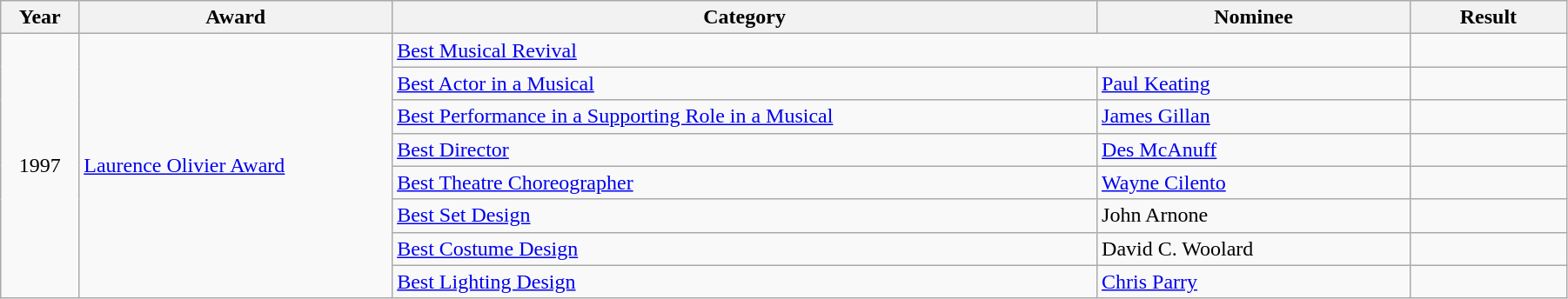<table class="wikitable" width="95%">
<tr>
<th width="5%">Year</th>
<th width="20%">Award</th>
<th width="45%">Category</th>
<th width="20%">Nominee</th>
<th width="10%">Result</th>
</tr>
<tr>
<td rowspan="8" align="center">1997</td>
<td rowspan="8"><a href='#'>Laurence Olivier Award</a></td>
<td colspan="2"><a href='#'>Best Musical Revival</a></td>
<td></td>
</tr>
<tr>
<td><a href='#'>Best Actor in a Musical</a></td>
<td><a href='#'>Paul Keating</a></td>
<td></td>
</tr>
<tr>
<td><a href='#'>Best Performance in a Supporting Role in a Musical</a></td>
<td><a href='#'>James Gillan</a></td>
<td></td>
</tr>
<tr>
<td><a href='#'>Best Director</a></td>
<td><a href='#'>Des McAnuff</a></td>
<td></td>
</tr>
<tr>
<td><a href='#'>Best Theatre Choreographer</a></td>
<td><a href='#'>Wayne Cilento</a></td>
<td></td>
</tr>
<tr>
<td><a href='#'>Best Set Design</a></td>
<td>John Arnone</td>
<td></td>
</tr>
<tr>
<td><a href='#'>Best Costume Design</a></td>
<td>David C. Woolard</td>
<td></td>
</tr>
<tr>
<td><a href='#'>Best Lighting Design</a></td>
<td><a href='#'>Chris Parry</a></td>
<td></td>
</tr>
</table>
